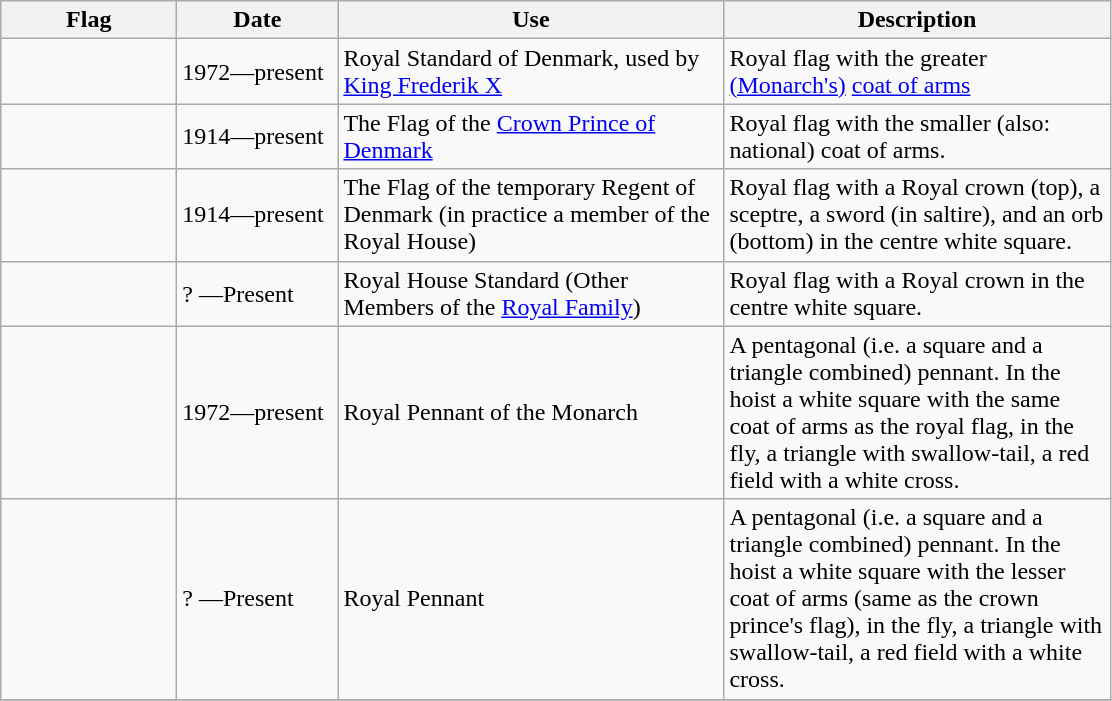<table class="wikitable">
<tr>
<th style="width:110px;">Flag</th>
<th style="width:100px;">Date</th>
<th style="width:250px;">Use</th>
<th style="width:250px;">Description</th>
</tr>
<tr>
<td></td>
<td>1972—present</td>
<td>Royal Standard of Denmark, used by <a href='#'>King Frederik X</a></td>
<td>Royal flag with the greater <a href='#'>(Monarch's)</a> <a href='#'>coat of arms</a></td>
</tr>
<tr>
<td></td>
<td>1914—present</td>
<td>The Flag of the <a href='#'>Crown Prince of Denmark</a></td>
<td>Royal flag with the smaller (also: national) coat of arms.</td>
</tr>
<tr>
<td></td>
<td>1914—present</td>
<td>The Flag of the temporary Regent of Denmark (in practice a member of the Royal House)</td>
<td>Royal flag with a Royal crown (top), a sceptre, a sword (in saltire), and an orb (bottom) in the centre white square.</td>
</tr>
<tr>
<td></td>
<td>? —Present</td>
<td>Royal House Standard (Other Members of the <a href='#'>Royal Family</a>)</td>
<td>Royal flag with a Royal crown in the centre white square.</td>
</tr>
<tr>
<td></td>
<td>1972—present</td>
<td>Royal Pennant of the Monarch</td>
<td>A pentagonal (i.e. a square and a triangle combined) pennant. In the hoist a white square with the same coat of arms as the royal flag, in the fly, a triangle with swallow-tail, a red field with a white cross.</td>
</tr>
<tr>
<td></td>
<td>? —Present</td>
<td>Royal Pennant</td>
<td>A pentagonal (i.e. a square and a triangle combined) pennant. In the hoist a white square with the lesser coat of arms (same as the crown prince's flag), in the fly, a triangle with swallow-tail, a red field with a white cross.</td>
</tr>
<tr>
</tr>
</table>
